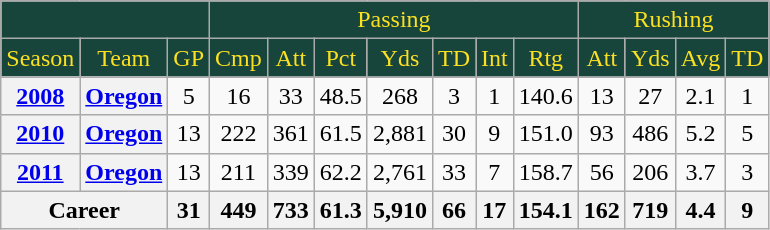<table class="wikitable" style="text-align: center;">
<tr style="background:#18453b;color:#fce122;">
<td colspan="3"></td>
<td colspan="7">Passing</td>
<td colspan="4">Rushing</td>
</tr>
<tr style="background:#18453b;color:#fce122;">
<td>Season</td>
<td>Team</td>
<td>GP</td>
<td>Cmp</td>
<td>Att</td>
<td>Pct</td>
<td>Yds</td>
<td>TD</td>
<td>Int</td>
<td>Rtg</td>
<td>Att</td>
<td>Yds</td>
<td>Avg</td>
<td>TD</td>
</tr>
<tr>
<th><a href='#'>2008</a></th>
<th><a href='#'>Oregon</a></th>
<td>5</td>
<td>16</td>
<td>33</td>
<td>48.5</td>
<td>268</td>
<td>3</td>
<td>1</td>
<td>140.6</td>
<td>13</td>
<td>27</td>
<td>2.1</td>
<td>1</td>
</tr>
<tr>
<th><a href='#'>2010</a></th>
<th><a href='#'>Oregon</a></th>
<td>13</td>
<td>222</td>
<td>361</td>
<td>61.5</td>
<td>2,881</td>
<td>30</td>
<td>9</td>
<td>151.0</td>
<td>93</td>
<td>486</td>
<td>5.2</td>
<td>5</td>
</tr>
<tr>
<th><a href='#'>2011</a></th>
<th><a href='#'>Oregon</a></th>
<td>13</td>
<td>211</td>
<td>339</td>
<td>62.2</td>
<td>2,761</td>
<td>33</td>
<td>7</td>
<td>158.7</td>
<td>56</td>
<td>206</td>
<td>3.7</td>
<td>3</td>
</tr>
<tr>
<th colspan="2">Career</th>
<th>31</th>
<th>449</th>
<th>733</th>
<th>61.3</th>
<th>5,910</th>
<th>66</th>
<th>17</th>
<th>154.1</th>
<th>162</th>
<th>719</th>
<th>4.4</th>
<th>9</th>
</tr>
</table>
